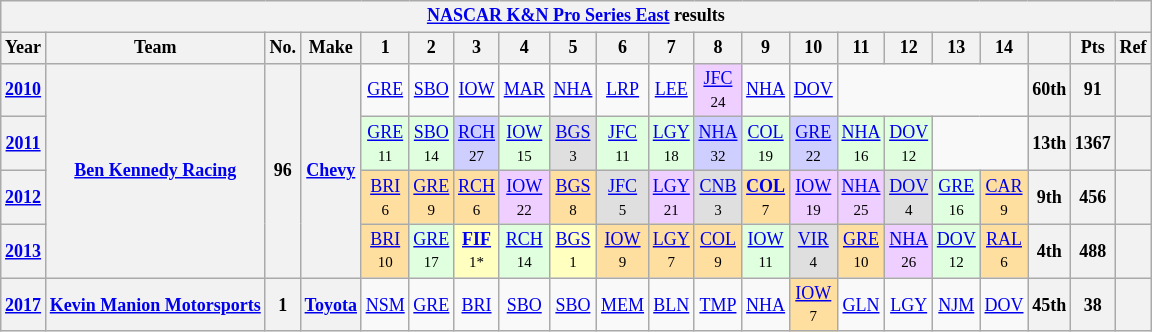<table class="wikitable" style="text-align:center; font-size:75%">
<tr>
<th colspan="21"><a href='#'>NASCAR K&N Pro Series East</a> results</th>
</tr>
<tr>
<th>Year</th>
<th>Team</th>
<th>No.</th>
<th>Make</th>
<th>1</th>
<th>2</th>
<th>3</th>
<th>4</th>
<th>5</th>
<th>6</th>
<th>7</th>
<th>8</th>
<th>9</th>
<th>10</th>
<th>11</th>
<th>12</th>
<th>13</th>
<th>14</th>
<th></th>
<th>Pts</th>
<th>Ref</th>
</tr>
<tr>
<th><a href='#'>2010</a></th>
<th rowspan="4"><a href='#'>Ben Kennedy Racing</a></th>
<th rowspan="4">96</th>
<th rowspan="4"><a href='#'>Chevy</a></th>
<td><a href='#'>GRE</a></td>
<td><a href='#'>SBO</a></td>
<td><a href='#'>IOW</a></td>
<td><a href='#'>MAR</a></td>
<td><a href='#'>NHA</a></td>
<td><a href='#'>LRP</a></td>
<td><a href='#'>LEE</a></td>
<td style="background:#EFCFFF;"><a href='#'>JFC</a><br><small>24</small></td>
<td><a href='#'>NHA</a></td>
<td><a href='#'>DOV</a></td>
<td colspan="4"></td>
<th>60th</th>
<th>91</th>
<th></th>
</tr>
<tr>
<th><a href='#'>2011</a></th>
<td style="background:#DFFFDF;"><a href='#'>GRE</a><br><small>11</small></td>
<td style="background:#DFFFDF;"><a href='#'>SBO</a><br><small>14</small></td>
<td style="background:#CFCFFF;"><a href='#'>RCH</a><br><small>27</small></td>
<td style="background:#DFFFDF;"><a href='#'>IOW</a><br><small>15</small></td>
<td style="background:#DFDFDF;"><a href='#'>BGS</a><br><small>3</small></td>
<td style="background:#DFFFDF;"><a href='#'>JFC</a><br><small>11</small></td>
<td style="background:#DFFFDF;"><a href='#'>LGY</a><br><small>18</small></td>
<td style="background:#CFCFFF;"><a href='#'>NHA</a><br><small>32</small></td>
<td style="background:#DFFFDF;"><a href='#'>COL</a><br><small>19</small></td>
<td style="background:#CFCFFF;"><a href='#'>GRE</a><br><small>22</small></td>
<td style="background:#DFFFDF;"><a href='#'>NHA</a><br><small>16</small></td>
<td style="background:#DFFFDF;"><a href='#'>DOV</a><br><small>12</small></td>
<td colspan="2"></td>
<th>13th</th>
<th>1367</th>
<th></th>
</tr>
<tr>
<th><a href='#'>2012</a></th>
<td style="background:#FFDF9F;"><a href='#'>BRI</a><br><small>6</small></td>
<td style="background:#FFDF9F;"><a href='#'>GRE</a><br><small>9</small></td>
<td style="background:#FFDF9F;"><a href='#'>RCH</a><br><small>6</small></td>
<td style="background:#EFCFFF;"><a href='#'>IOW</a><br><small>22</small></td>
<td style="background:#FFDF9F;"><a href='#'>BGS</a><br><small>8</small></td>
<td style="background:#DFDFDF;"><a href='#'>JFC</a><br><small>5</small></td>
<td style="background:#EFCFFF;"><a href='#'>LGY</a><br><small>21</small></td>
<td style="background:#DFDFDF;"><a href='#'>CNB</a><br><small>3</small></td>
<td style="background:#FFDF9F;"><strong><a href='#'>COL</a></strong><br><small>7</small></td>
<td style="background:#EFCFFF;"><a href='#'>IOW</a><br><small>19</small></td>
<td style="background:#EFCFFF;"><a href='#'>NHA</a><br><small>25</small></td>
<td style="background:#DFDFDF;"><a href='#'>DOV</a><br><small>4</small></td>
<td style="background:#DFFFDF;"><a href='#'>GRE</a><br><small>16</small></td>
<td style="background:#FFDF9F;"><a href='#'>CAR</a><br><small>9</small></td>
<th>9th</th>
<th>456</th>
<th></th>
</tr>
<tr>
<th><a href='#'>2013</a></th>
<td style="background:#FFDF9F;"><a href='#'>BRI</a><br><small>10</small></td>
<td style="background:#DFFFDF;"><a href='#'>GRE</a><br><small>17</small></td>
<td style="background:#FFFFBF;"><strong><a href='#'>FIF</a></strong><br><small>1*</small></td>
<td style="background:#DFFFDF;"><a href='#'>RCH</a><br><small>14</small></td>
<td style="background:#FFFFBF;"><a href='#'>BGS</a><br><small>1</small></td>
<td style="background:#FFDF9F;"><a href='#'>IOW</a><br><small>9</small></td>
<td style="background:#FFDF9F;"><a href='#'>LGY</a><br><small>7</small></td>
<td style="background:#FFDF9F;"><a href='#'>COL</a><br><small>9</small></td>
<td style="background:#DFFFDF;"><a href='#'>IOW</a><br><small>11</small></td>
<td style="background:#DFDFDF;"><a href='#'>VIR</a><br><small>4</small></td>
<td style="background:#FFDF9F;"><a href='#'>GRE</a><br><small>10</small></td>
<td style="background:#EFCFFF;"><a href='#'>NHA</a><br><small>26</small></td>
<td style="background:#DFFFDF;"><a href='#'>DOV</a><br><small>12</small></td>
<td style="background:#FFDF9F;"><a href='#'>RAL</a><br><small>6</small></td>
<th>4th</th>
<th>488</th>
<th></th>
</tr>
<tr>
<th><a href='#'>2017</a></th>
<th><a href='#'>Kevin Manion Motorsports</a></th>
<th>1</th>
<th><a href='#'>Toyota</a></th>
<td><a href='#'>NSM</a></td>
<td><a href='#'>GRE</a></td>
<td><a href='#'>BRI</a></td>
<td><a href='#'>SBO</a></td>
<td><a href='#'>SBO</a></td>
<td><a href='#'>MEM</a></td>
<td><a href='#'>BLN</a></td>
<td><a href='#'>TMP</a></td>
<td><a href='#'>NHA</a></td>
<td style="background:#FFDF9F;"><a href='#'>IOW</a><br><small>7</small></td>
<td><a href='#'>GLN</a></td>
<td><a href='#'>LGY</a></td>
<td><a href='#'>NJM</a></td>
<td><a href='#'>DOV</a></td>
<th>45th</th>
<th>38</th>
<th></th>
</tr>
</table>
